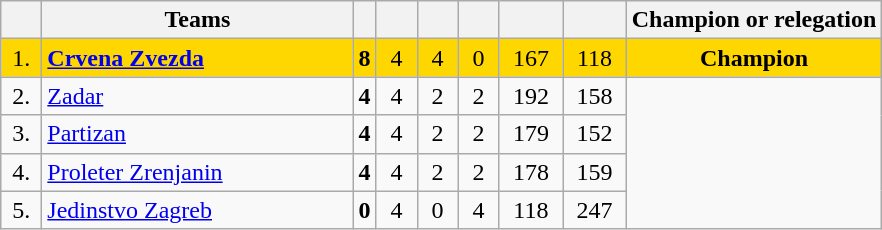<table class="wikitable" style="text-align: center;">
<tr>
<th width=20></th>
<th width=200>Teams</th>
<th></th>
<th width=20></th>
<th width=20></th>
<th width=20></th>
<th width=35></th>
<th width=35></th>
<th>Champion or relegation</th>
</tr>
<tr bgcolor=gold>
<td>1.</td>
<td style="text-align:left;"><strong><a href='#'>Crvena Zvezda</a></strong></td>
<td><strong>8</strong></td>
<td>4</td>
<td>4</td>
<td>0</td>
<td>167</td>
<td>118</td>
<td><strong>Champion</strong></td>
</tr>
<tr align=center>
<td>2.</td>
<td style="text-align:left;"><a href='#'>Zadar</a></td>
<td><strong>4</strong></td>
<td>4</td>
<td>2</td>
<td>2</td>
<td>192</td>
<td>158</td>
</tr>
<tr align=center>
<td>3.</td>
<td style="text-align:left;"><a href='#'>Partizan</a></td>
<td><strong>4</strong></td>
<td>4</td>
<td>2</td>
<td>2</td>
<td>179</td>
<td>152</td>
</tr>
<tr align=center>
<td>4.</td>
<td style="text-align:left;"><a href='#'>Proleter Zrenjanin</a></td>
<td><strong>4</strong></td>
<td>4</td>
<td>2</td>
<td>2</td>
<td>178</td>
<td>159</td>
</tr>
<tr align=center>
<td>5.</td>
<td style="text-align:left;"><a href='#'>Jedinstvo Zagreb</a></td>
<td><strong>0</strong></td>
<td>4</td>
<td>0</td>
<td>4</td>
<td>118</td>
<td>247</td>
</tr>
</table>
